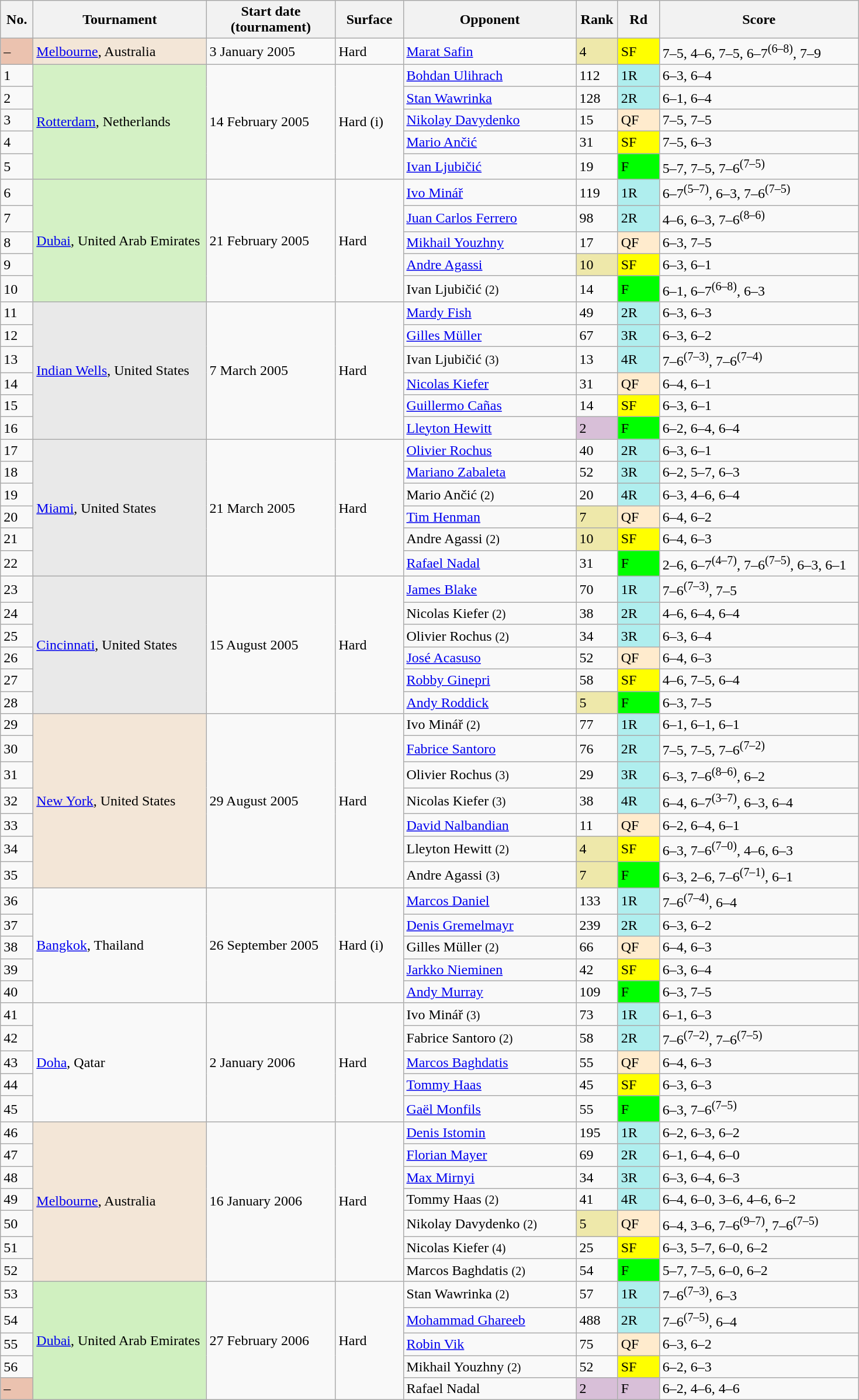<table class="wikitable" style=font-size:100%>
<tr>
<th style="width:30px">No.</th>
<th style="width:190px">Tournament</th>
<th style="width:140px">Start date<br>(tournament)</th>
<th style="width:70px">Surface</th>
<th style="width:190px">Opponent</th>
<th style="width:40px">Rank</th>
<th style="width:40px">Rd</th>
<th style="width:220px">Score</th>
</tr>
<tr>
<td bgcolor=EBC2AF>–</td>
<td style="background:#f3e6d7;"><a href='#'>Melbourne</a>, Australia</td>
<td>3 January 2005</td>
<td>Hard</td>
<td> <a href='#'>Marat Safin</a></td>
<td bgcolor=EEE8AA>4</td>
<td style="background:yellow;">SF</td>
<td>7–5, 4–6, 7–5, 6–7<sup>(6–8)</sup>, 7–9</td>
</tr>
<tr>
<td>1</td>
<td style="background:#d4f1c5;" rowspan=5><a href='#'>Rotterdam</a>, Netherlands</td>
<td rowspan=5>14 February 2005</td>
<td rowspan=5>Hard (i)</td>
<td> <a href='#'>Bohdan Ulihrach</a></td>
<td>112</td>
<td bgcolor=afeeee>1R</td>
<td>6–3, 6–4</td>
</tr>
<tr>
<td>2</td>
<td> <a href='#'>Stan Wawrinka</a></td>
<td>128</td>
<td bgcolor=afeeee>2R</td>
<td>6–1, 6–4</td>
</tr>
<tr>
<td>3</td>
<td> <a href='#'>Nikolay Davydenko</a></td>
<td>15</td>
<td bgcolor=ffebcd>QF</td>
<td>7–5, 7–5</td>
</tr>
<tr>
<td>4</td>
<td> <a href='#'>Mario Ančić</a></td>
<td>31</td>
<td style="background:yellow;">SF</td>
<td>7–5, 6–3</td>
</tr>
<tr>
<td>5</td>
<td> <a href='#'>Ivan Ljubičić</a></td>
<td>19</td>
<td bgcolor=lime>F</td>
<td>5–7, 7–5, 7–6<sup>(7–5)</sup></td>
</tr>
<tr>
<td>6</td>
<td style="background:#d4f1c5;" rowspan=5><a href='#'>Dubai</a>, United Arab Emirates</td>
<td rowspan=5>21 February 2005</td>
<td rowspan=5>Hard</td>
<td> <a href='#'>Ivo Minář</a></td>
<td>119</td>
<td bgcolor=afeeee>1R</td>
<td>6–7<sup>(5–7)</sup>, 6–3, 7–6<sup>(7–5)</sup></td>
</tr>
<tr>
<td>7</td>
<td> <a href='#'>Juan Carlos Ferrero</a></td>
<td>98</td>
<td bgcolor=afeeee>2R</td>
<td>4–6, 6–3, 7–6<sup>(8–6)</sup></td>
</tr>
<tr>
<td>8</td>
<td> <a href='#'>Mikhail Youzhny</a></td>
<td>17</td>
<td bgcolor=ffebcd>QF</td>
<td>6–3, 7–5</td>
</tr>
<tr>
<td>9</td>
<td> <a href='#'>Andre Agassi</a></td>
<td bgcolor=EEE8AA>10</td>
<td style="background:yellow;">SF</td>
<td>6–3, 6–1</td>
</tr>
<tr>
<td>10</td>
<td> Ivan Ljubičić <small>(2)</small></td>
<td>14</td>
<td bgcolor=lime>F</td>
<td>6–1, 6–7<sup>(6–8)</sup>, 6–3</td>
</tr>
<tr>
<td>11</td>
<td style="background:#e9e9e9;" rowspan=6><a href='#'>Indian Wells</a>, United States</td>
<td rowspan=6>7 March 2005</td>
<td rowspan=6>Hard</td>
<td> <a href='#'>Mardy Fish</a></td>
<td>49</td>
<td bgcolor=afeeee>2R</td>
<td>6–3, 6–3</td>
</tr>
<tr>
<td>12</td>
<td> <a href='#'>Gilles Müller</a></td>
<td>67</td>
<td bgcolor=afeeee>3R</td>
<td>6–3, 6–2</td>
</tr>
<tr>
<td>13</td>
<td> Ivan Ljubičić <small>(3)</small></td>
<td>13</td>
<td bgcolor=afeeee>4R</td>
<td>7–6<sup>(7–3)</sup>, 7–6<sup>(7–4)</sup></td>
</tr>
<tr>
<td>14</td>
<td> <a href='#'>Nicolas Kiefer</a></td>
<td>31</td>
<td bgcolor=ffebcd>QF</td>
<td>6–4, 6–1</td>
</tr>
<tr>
<td>15</td>
<td> <a href='#'>Guillermo Cañas</a></td>
<td>14</td>
<td style="background:yellow;">SF</td>
<td>6–3, 6–1</td>
</tr>
<tr>
<td>16</td>
<td> <a href='#'>Lleyton Hewitt</a></td>
<td style="background:thistle;">2</td>
<td bgcolor=lime>F</td>
<td>6–2, 6–4, 6–4</td>
</tr>
<tr>
<td>17</td>
<td style="background:#e9e9e9;" rowspan=6><a href='#'>Miami</a>, United States</td>
<td rowspan=6>21 March 2005</td>
<td rowspan=6>Hard</td>
<td> <a href='#'>Olivier Rochus</a></td>
<td>40</td>
<td bgcolor=afeeee>2R</td>
<td>6–3, 6–1</td>
</tr>
<tr>
<td>18</td>
<td> <a href='#'>Mariano Zabaleta</a></td>
<td>52</td>
<td bgcolor=afeeee>3R</td>
<td>6–2, 5–7, 6–3</td>
</tr>
<tr>
<td>19</td>
<td> Mario Ančić <small>(2)</small></td>
<td>20</td>
<td bgcolor=afeeee>4R</td>
<td>6–3, 4–6, 6–4</td>
</tr>
<tr>
<td>20</td>
<td> <a href='#'>Tim Henman</a></td>
<td bgcolor=EEE8AA>7</td>
<td bgcolor=ffebcd>QF</td>
<td>6–4, 6–2</td>
</tr>
<tr>
<td>21</td>
<td> Andre Agassi <small>(2)</small></td>
<td bgcolor=EEE8AA>10</td>
<td style="background:yellow;">SF</td>
<td>6–4, 6–3</td>
</tr>
<tr>
<td>22</td>
<td> <a href='#'>Rafael Nadal</a></td>
<td>31</td>
<td bgcolor=lime>F</td>
<td>2–6, 6–7<sup>(4–7)</sup>, 7–6<sup>(7–5)</sup>, 6–3, 6–1</td>
</tr>
<tr>
<td>23</td>
<td style="background:#e9e9e9;" rowspan=6><a href='#'>Cincinnati</a>, United States</td>
<td rowspan=6>15 August 2005</td>
<td rowspan=6>Hard</td>
<td> <a href='#'>James Blake</a></td>
<td>70</td>
<td bgcolor=afeeee>1R</td>
<td>7–6<sup>(7–3)</sup>, 7–5</td>
</tr>
<tr>
<td>24</td>
<td> Nicolas Kiefer <small>(2)</small></td>
<td>38</td>
<td bgcolor=afeeee>2R</td>
<td>4–6, 6–4, 6–4</td>
</tr>
<tr>
<td>25</td>
<td> Olivier Rochus <small>(2)</small></td>
<td>34</td>
<td bgcolor=afeeee>3R</td>
<td>6–3, 6–4</td>
</tr>
<tr>
<td>26</td>
<td> <a href='#'>José Acasuso</a></td>
<td>52</td>
<td bgcolor=ffebcd>QF</td>
<td>6–4, 6–3</td>
</tr>
<tr>
<td>27</td>
<td> <a href='#'>Robby Ginepri</a></td>
<td>58</td>
<td style="background:yellow;">SF</td>
<td>4–6, 7–5, 6–4</td>
</tr>
<tr>
<td>28</td>
<td> <a href='#'>Andy Roddick</a></td>
<td bgcolor=EEE8AA>5</td>
<td bgcolor=lime>F</td>
<td>6–3, 7–5</td>
</tr>
<tr>
<td>29</td>
<td style="background:#f3e6d7;" rowspan=7><a href='#'>New York</a>, United States</td>
<td rowspan=7>29 August 2005</td>
<td rowspan=7>Hard</td>
<td> Ivo Minář <small>(2)</small></td>
<td>77</td>
<td bgcolor=afeeee>1R</td>
<td>6–1, 6–1, 6–1</td>
</tr>
<tr>
<td>30</td>
<td> <a href='#'>Fabrice Santoro</a></td>
<td>76</td>
<td bgcolor=afeeee>2R</td>
<td>7–5, 7–5, 7–6<sup>(7–2)</sup></td>
</tr>
<tr>
<td>31</td>
<td> Olivier Rochus <small>(3)</small></td>
<td>29</td>
<td bgcolor=afeeee>3R</td>
<td>6–3, 7–6<sup>(8–6)</sup>, 6–2</td>
</tr>
<tr>
<td>32</td>
<td> Nicolas Kiefer <small>(3)</small></td>
<td>38</td>
<td bgcolor=afeeee>4R</td>
<td>6–4, 6–7<sup>(3–7)</sup>, 6–3, 6–4</td>
</tr>
<tr>
<td>33</td>
<td> <a href='#'>David Nalbandian</a></td>
<td>11</td>
<td bgcolor=ffebcd>QF</td>
<td>6–2, 6–4, 6–1</td>
</tr>
<tr>
<td>34</td>
<td> Lleyton Hewitt <small>(2)</small></td>
<td bgcolor=EEE8AA>4</td>
<td style="background:yellow;">SF</td>
<td>6–3, 7–6<sup>(7–0)</sup>, 4–6, 6–3</td>
</tr>
<tr>
<td>35</td>
<td> Andre Agassi <small>(3)</small></td>
<td bgcolor=EEE8AA>7</td>
<td bgcolor=lime>F</td>
<td>6–3, 2–6, 7–6<sup>(7–1)</sup>, 6–1</td>
</tr>
<tr>
<td>36</td>
<td rowspan=5><a href='#'>Bangkok</a>, Thailand</td>
<td rowspan=5>26 September 2005</td>
<td rowspan=5>Hard (i)</td>
<td> <a href='#'>Marcos Daniel</a></td>
<td>133</td>
<td bgcolor=afeeee>1R</td>
<td>7–6<sup>(7–4)</sup>, 6–4</td>
</tr>
<tr>
<td>37</td>
<td> <a href='#'>Denis Gremelmayr</a></td>
<td>239</td>
<td bgcolor=afeeee>2R</td>
<td>6–3, 6–2</td>
</tr>
<tr>
<td>38</td>
<td> Gilles Müller <small>(2)</small></td>
<td>66</td>
<td bgcolor=ffebcd>QF</td>
<td>6–4, 6–3</td>
</tr>
<tr>
<td>39</td>
<td> <a href='#'>Jarkko Nieminen</a></td>
<td>42</td>
<td style="background:yellow;">SF</td>
<td>6–3, 6–4</td>
</tr>
<tr>
<td>40</td>
<td> <a href='#'>Andy Murray</a></td>
<td>109</td>
<td bgcolor=lime>F</td>
<td>6–3, 7–5</td>
</tr>
<tr>
<td>41</td>
<td rowspan=5><a href='#'>Doha</a>, Qatar</td>
<td rowspan=5>2 January 2006</td>
<td rowspan=5>Hard</td>
<td> Ivo Minář <small>(3)</small></td>
<td>73</td>
<td bgcolor=afeeee>1R</td>
<td>6–1, 6–3</td>
</tr>
<tr>
<td>42</td>
<td> Fabrice Santoro <small>(2)</small></td>
<td>58</td>
<td bgcolor=afeeee>2R</td>
<td>7–6<sup>(7–2)</sup>, 7–6<sup>(7–5)</sup></td>
</tr>
<tr>
<td>43</td>
<td> <a href='#'>Marcos Baghdatis</a></td>
<td>55</td>
<td bgcolor=ffebcd>QF</td>
<td>6–4, 6–3</td>
</tr>
<tr>
<td>44</td>
<td> <a href='#'>Tommy Haas</a></td>
<td>45</td>
<td style="background:yellow;">SF</td>
<td>6–3, 6–3</td>
</tr>
<tr>
<td>45</td>
<td> <a href='#'>Gaël Monfils</a></td>
<td>55</td>
<td bgcolor=lime>F</td>
<td>6–3, 7–6<sup>(7–5)</sup></td>
</tr>
<tr>
<td>46</td>
<td style="background:#f3e6d7;" rowspan=7><a href='#'>Melbourne</a>, Australia</td>
<td rowspan=7>16 January 2006</td>
<td rowspan=7>Hard</td>
<td> <a href='#'>Denis Istomin</a></td>
<td>195</td>
<td bgcolor=afeeee>1R</td>
<td>6–2, 6–3, 6–2</td>
</tr>
<tr>
<td>47</td>
<td> <a href='#'>Florian Mayer</a></td>
<td>69</td>
<td bgcolor=afeeee>2R</td>
<td>6–1, 6–4, 6–0</td>
</tr>
<tr>
<td>48</td>
<td> <a href='#'>Max Mirnyi</a></td>
<td>34</td>
<td bgcolor=afeeee>3R</td>
<td>6–3, 6–4, 6–3</td>
</tr>
<tr>
<td>49</td>
<td> Tommy Haas <small>(2)</small></td>
<td>41</td>
<td bgcolor=afeeee>4R</td>
<td>6–4, 6–0, 3–6, 4–6, 6–2</td>
</tr>
<tr>
<td>50</td>
<td> Nikolay Davydenko <small>(2)</small></td>
<td bgcolor=EEE8AA>5</td>
<td bgcolor=ffebcd>QF</td>
<td>6–4, 3–6, 7–6<sup>(9–7)</sup>, 7–6<sup>(7–5)</sup></td>
</tr>
<tr>
<td>51</td>
<td> Nicolas Kiefer <small>(4)</small></td>
<td>25</td>
<td style="background:yellow;">SF</td>
<td>6–3, 5–7, 6–0, 6–2</td>
</tr>
<tr>
<td>52</td>
<td> Marcos Baghdatis <small>(2)</small></td>
<td>54</td>
<td bgcolor=lime>F</td>
<td>5–7, 7–5, 6–0, 6–2</td>
</tr>
<tr>
<td>53</td>
<td style="background:#d0f0c0;" rowspan=5><a href='#'>Dubai</a>, United Arab Emirates</td>
<td rowspan=5>27 February 2006</td>
<td rowspan=5>Hard</td>
<td> Stan Wawrinka <small>(2)</small></td>
<td>57</td>
<td bgcolor=afeeee>1R</td>
<td>7–6<sup>(7–3)</sup>, 6–3</td>
</tr>
<tr>
<td>54</td>
<td> <a href='#'>Mohammad Ghareeb</a></td>
<td>488</td>
<td bgcolor=afeeee>2R</td>
<td>7–6<sup>(7–5)</sup>, 6–4</td>
</tr>
<tr>
<td>55</td>
<td> <a href='#'>Robin Vik</a></td>
<td>75</td>
<td bgcolor=ffebcd>QF</td>
<td>6–3, 6–2</td>
</tr>
<tr>
<td>56</td>
<td> Mikhail Youzhny <small>(2)</small></td>
<td>52</td>
<td style="background:yellow;">SF</td>
<td>6–2, 6–3</td>
</tr>
<tr>
<td bgcolor=EBC2AF>–</td>
<td> Rafael Nadal</td>
<td style="background:thistle;">2</td>
<td style="background:thistle;">F</td>
<td>6–2, 4–6, 4–6</td>
</tr>
</table>
